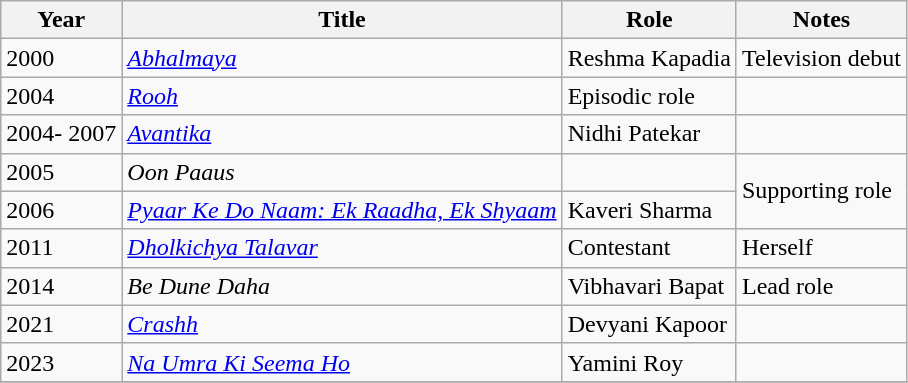<table class="wikitable">
<tr>
<th>Year</th>
<th>Title</th>
<th>Role</th>
<th>Notes</th>
</tr>
<tr>
<td>2000</td>
<td><em><a href='#'>Abhalmaya</a></em></td>
<td>Reshma Kapadia</td>
<td>Television debut</td>
</tr>
<tr>
<td>2004</td>
<td><em><a href='#'>Rooh</a></em></td>
<td>Episodic role</td>
<td></td>
</tr>
<tr>
<td>2004- 2007</td>
<td><em><a href='#'>Avantika</a></em></td>
<td>Nidhi Patekar</td>
<td></td>
</tr>
<tr>
<td>2005</td>
<td><em>Oon Paaus</em></td>
<td></td>
<td rowspan="2">Supporting role</td>
</tr>
<tr>
<td>2006</td>
<td><em><a href='#'>Pyaar Ke Do Naam: Ek Raadha, Ek Shyaam</a></em></td>
<td>Kaveri Sharma</td>
</tr>
<tr>
<td>2011</td>
<td><em><a href='#'>Dholkichya Talavar</a></em></td>
<td>Contestant</td>
<td>Herself</td>
</tr>
<tr>
<td>2014</td>
<td><em>Be Dune Daha</em></td>
<td>Vibhavari Bapat</td>
<td>Lead role</td>
</tr>
<tr>
<td>2021</td>
<td><em><a href='#'>Crashh</a></em></td>
<td>Devyani Kapoor</td>
<td></td>
</tr>
<tr>
<td>2023</td>
<td><em><a href='#'>Na Umra Ki Seema Ho</a></em></td>
<td>Yamini Roy</td>
<td></td>
</tr>
<tr>
</tr>
</table>
